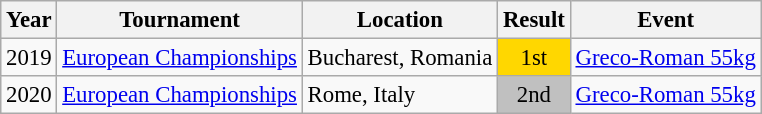<table class="wikitable" style="font-size:95%;">
<tr>
<th>Year</th>
<th>Tournament</th>
<th>Location</th>
<th>Result</th>
<th>Event</th>
</tr>
<tr>
<td>2019</td>
<td><a href='#'>European Championships</a></td>
<td>Bucharest, Romania</td>
<td align="center" bgcolor="gold">1st</td>
<td><a href='#'>Greco-Roman 55kg</a></td>
</tr>
<tr>
<td>2020</td>
<td><a href='#'>European Championships</a></td>
<td>Rome, Italy</td>
<td align="center" bgcolor="silver">2nd</td>
<td><a href='#'>Greco-Roman 55kg</a></td>
</tr>
</table>
